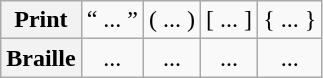<table class="wikitable" style="text-align:center">
<tr>
<th>Print</th>
<td>“ ... ”</td>
<td>( ... )</td>
<td>[ ... ]</td>
<td>{ ... }</td>
</tr>
<tr>
<th>Braille</th>
<td>...</td>
<td>...</td>
<td>...</td>
<td>...</td>
</tr>
</table>
